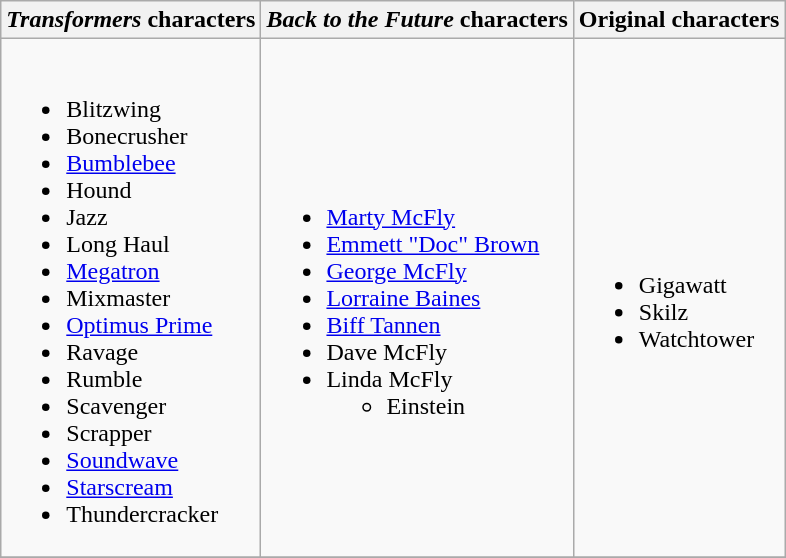<table class="wikitable" style="text-align:center;">
<tr>
<th><em>Transformers</em> characters</th>
<th><em>Back to the Future</em> characters</th>
<th>Original characters</th>
</tr>
<tr>
<td style="text-align: left;"><br><ul><li>Blitzwing</li><li>Bonecrusher</li><li><a href='#'>Bumblebee</a></li><li>Hound</li><li>Jazz</li><li>Long Haul</li><li><a href='#'>Megatron</a></li><li>Mixmaster</li><li><a href='#'>Optimus Prime</a></li><li>Ravage</li><li>Rumble</li><li>Scavenger</li><li>Scrapper</li><li><a href='#'>Soundwave</a></li><li><a href='#'>Starscream</a></li><li>Thundercracker</li></ul></td>
<td style="text-align: left;"><br><ul><li><a href='#'>Marty McFly</a></li><li><a href='#'>Emmett "Doc" Brown</a></li><li><a href='#'>George McFly</a></li><li><a href='#'>Lorraine Baines</a></li><li><a href='#'>Biff Tannen</a></li><li>Dave McFly</li><li>Linda McFly<ul><li>Einstein</li></ul></li></ul></td>
<td style="text-align: left;"><br><ul><li>Gigawatt</li><li>Skilz</li><li>Watchtower</li></ul></td>
</tr>
<tr>
</tr>
</table>
